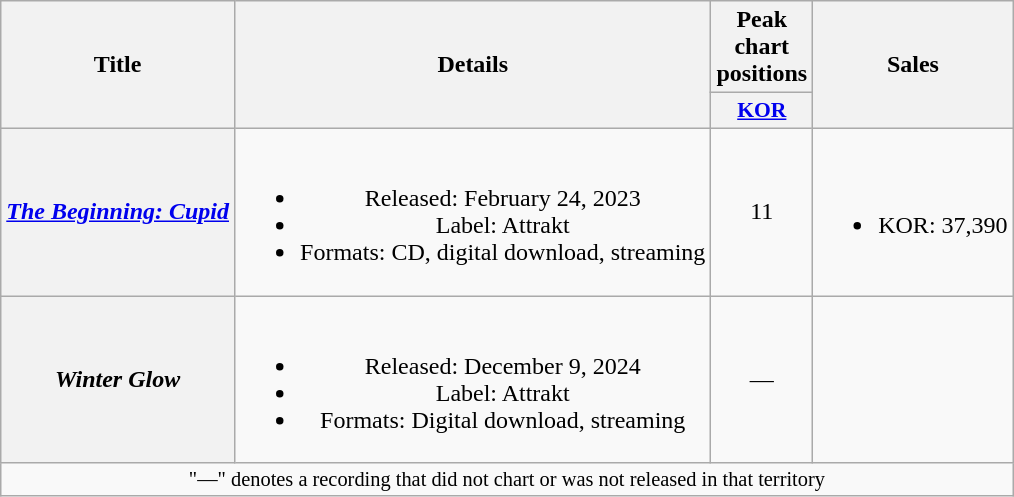<table class="wikitable plainrowheaders" style="text-align:center">
<tr>
<th rowspan="2" scope="col">Title</th>
<th rowspan="2" scope="col">Details</th>
<th scope="col">Peak chart<br>positions</th>
<th rowspan="2" scope="col">Sales</th>
</tr>
<tr>
<th scope="col" style="font-size:90%; width:2.5em"><a href='#'>KOR</a><br></th>
</tr>
<tr>
<th scope="row"><em><a href='#'>The Beginning: Cupid</a></em></th>
<td><br><ul><li>Released: February 24, 2023</li><li>Label: Attrakt</li><li>Formats: CD, digital download, streaming</li></ul></td>
<td>11</td>
<td><br><ul><li>KOR: 37,390</li></ul></td>
</tr>
<tr>
<th scope="row"><em>Winter Glow</em></th>
<td><br><ul><li>Released: December 9, 2024</li><li>Label: Attrakt</li><li>Formats: Digital download, streaming</li></ul></td>
<td>—</td>
<td></td>
</tr>
<tr>
<td colspan="4" style="font-size:85%">"—" denotes a recording that did not chart or was not released in that territory</td>
</tr>
</table>
